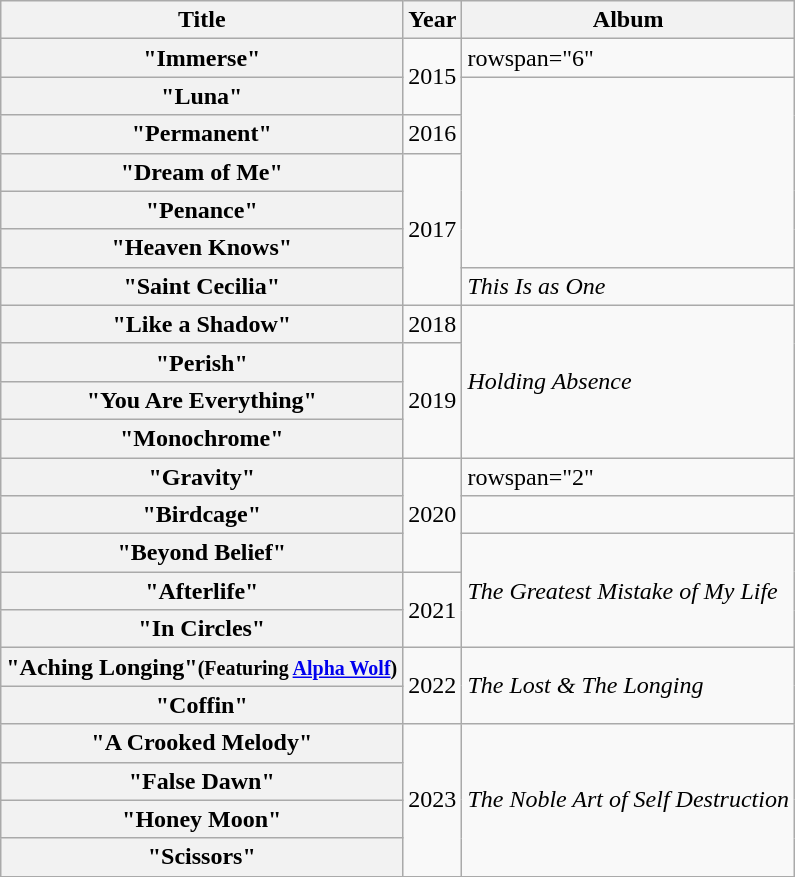<table class="wikitable plainrowheaders">
<tr>
<th>Title</th>
<th>Year</th>
<th>Album</th>
</tr>
<tr>
<th scope="row">"Immerse"</th>
<td rowspan="2">2015</td>
<td>rowspan="6" </td>
</tr>
<tr>
<th scope="row">"Luna"</th>
</tr>
<tr>
<th scope="row">"Permanent"</th>
<td rowspan="1">2016</td>
</tr>
<tr>
<th scope="row">"Dream of Me"</th>
<td rowspan="4">2017</td>
</tr>
<tr>
<th scope="row">"Penance"</th>
</tr>
<tr>
<th scope="row">"Heaven Knows"</th>
</tr>
<tr>
<th scope="row">"Saint Cecilia"</th>
<td><em>This Is as One</em></td>
</tr>
<tr>
<th scope="row">"Like a Shadow"</th>
<td>2018</td>
<td rowspan="4"><em>Holding Absence</em></td>
</tr>
<tr>
<th scope="row">"Perish"</th>
<td rowspan="3">2019</td>
</tr>
<tr>
<th scope="row">"You Are Everything"</th>
</tr>
<tr>
<th scope="row">"Monochrome"</th>
</tr>
<tr>
<th scope="row">"Gravity"</th>
<td rowspan="3">2020</td>
<td>rowspan="2" </td>
</tr>
<tr>
<th scope="row">"Birdcage"</th>
</tr>
<tr>
<th scope="row">"Beyond Belief"</th>
<td rowspan="3"><em>The Greatest Mistake of My Life</em></td>
</tr>
<tr>
<th scope="row">"Afterlife"</th>
<td rowspan="2">2021</td>
</tr>
<tr>
<th scope="row">"In Circles"</th>
</tr>
<tr>
<th scope="row">"Aching Longing"<small>(Featuring <a href='#'>Alpha Wolf</a>)</small></th>
<td rowspan="2">2022</td>
<td rowspan="2"><em>The Lost & The Longing</em></td>
</tr>
<tr>
<th scope="row">"Coffin"</th>
</tr>
<tr>
<th scope="row">"A Crooked Melody"</th>
<td rowspan="4">2023</td>
<td rowspan="4"><em>The Noble Art of Self Destruction</em></td>
</tr>
<tr>
<th scope="row">"False Dawn"</th>
</tr>
<tr>
<th scope="row">"Honey Moon"</th>
</tr>
<tr>
<th scope="row">"Scissors"</th>
</tr>
</table>
